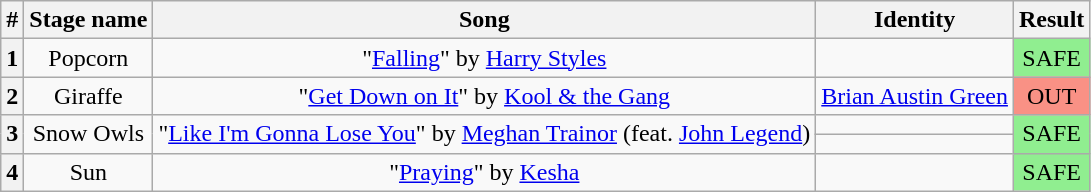<table class="wikitable plainrowheaders" style="text-align: center;">
<tr>
<th>#</th>
<th>Stage name</th>
<th>Song</th>
<th>Identity</th>
<th colspan=2>Result</th>
</tr>
<tr>
<th>1</th>
<td>Popcorn</td>
<td>"<a href='#'>Falling</a>" by <a href='#'>Harry Styles</a></td>
<td></td>
<td bgcolor=lightgreen>SAFE</td>
</tr>
<tr>
<th>2</th>
<td>Giraffe</td>
<td>"<a href='#'>Get Down on It</a>" by <a href='#'>Kool & the Gang</a></td>
<td><a href='#'>Brian Austin Green</a></td>
<td bgcolor=#F99185>OUT</td>
</tr>
<tr>
<th rowspan=2>3</th>
<td rowspan=2>Snow Owls</td>
<td rowspan=2>"<a href='#'>Like I'm Gonna Lose You</a>" by <a href='#'>Meghan Trainor</a> (feat. <a href='#'>John Legend</a>)</td>
<td></td>
<td rowspan=2 bgcolor=lightgreen>SAFE</td>
</tr>
<tr>
<td></td>
</tr>
<tr>
<th>4</th>
<td>Sun</td>
<td>"<a href='#'>Praying</a>" by <a href='#'>Kesha</a></td>
<td></td>
<td bgcolor=lightgreen>SAFE</td>
</tr>
</table>
